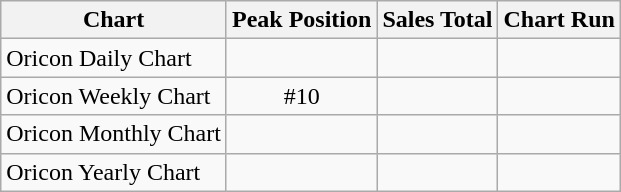<table class="wikitable">
<tr>
<th>Chart</th>
<th>Peak Position</th>
<th>Sales Total</th>
<th>Chart Run</th>
</tr>
<tr>
<td>Oricon Daily Chart</td>
<td style="text-align:center;"></td>
<td></td>
<td></td>
</tr>
<tr>
<td>Oricon Weekly Chart</td>
<td style="text-align:center;">#10</td>
<td></td>
<td></td>
</tr>
<tr>
<td>Oricon Monthly Chart</td>
<td style="text-align:center;"></td>
<td></td>
<td></td>
</tr>
<tr>
<td>Oricon Yearly Chart</td>
<td style="text-align:center;"></td>
<td></td>
<td></td>
</tr>
</table>
